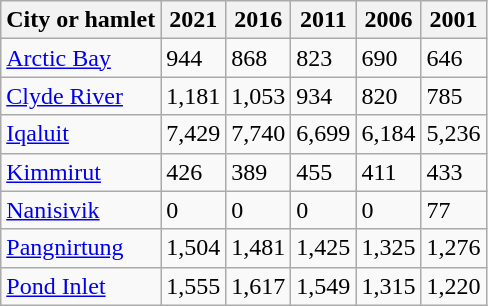<table class="wikitable sortable">
<tr>
<th>City or hamlet</th>
<th>2021</th>
<th>2016</th>
<th>2011</th>
<th>2006</th>
<th>2001</th>
</tr>
<tr>
<td><a href='#'>Arctic Bay</a></td>
<td>944</td>
<td>868</td>
<td>823</td>
<td>690</td>
<td>646</td>
</tr>
<tr>
<td><a href='#'>Clyde River</a></td>
<td>1,181</td>
<td>1,053</td>
<td>934</td>
<td>820</td>
<td>785</td>
</tr>
<tr>
<td><a href='#'>Iqaluit</a></td>
<td>7,429</td>
<td>7,740</td>
<td>6,699</td>
<td>6,184</td>
<td>5,236</td>
</tr>
<tr>
<td><a href='#'>Kimmirut</a></td>
<td>426</td>
<td>389</td>
<td>455</td>
<td>411</td>
<td>433</td>
</tr>
<tr>
<td><a href='#'>Nanisivik</a></td>
<td>0</td>
<td>0</td>
<td>0</td>
<td>0</td>
<td>77</td>
</tr>
<tr>
<td><a href='#'>Pangnirtung</a></td>
<td>1,504</td>
<td>1,481</td>
<td>1,425</td>
<td>1,325</td>
<td>1,276</td>
</tr>
<tr>
<td><a href='#'>Pond Inlet</a></td>
<td>1,555</td>
<td>1,617</td>
<td>1,549</td>
<td>1,315</td>
<td>1,220</td>
</tr>
</table>
